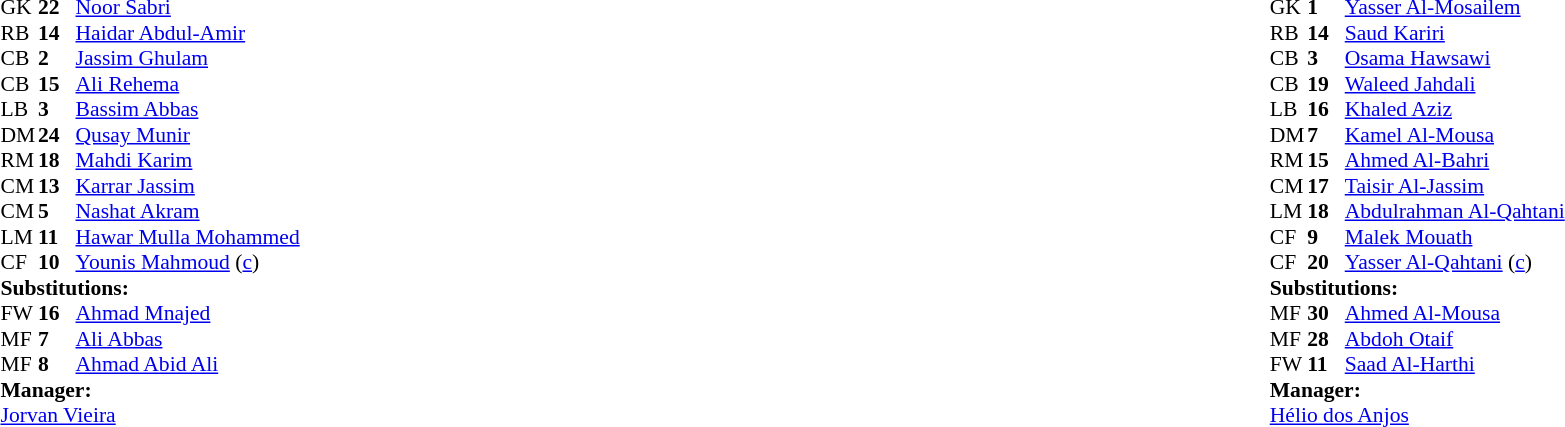<table width="100%">
<tr>
<td valign="top" width="50%"><br><table style="font-size: 90%" cellspacing="0" cellpadding="0">
<tr>
<th width="25"></th>
<th width="25"></th>
</tr>
<tr>
<td>GK</td>
<td><strong>22</strong></td>
<td><a href='#'>Noor Sabri</a></td>
</tr>
<tr>
<td>RB</td>
<td><strong>14</strong></td>
<td><a href='#'>Haidar Abdul-Amir</a></td>
</tr>
<tr>
<td>CB</td>
<td><strong>2</strong></td>
<td><a href='#'>Jassim Ghulam</a></td>
</tr>
<tr>
<td>CB</td>
<td><strong>15</strong></td>
<td><a href='#'>Ali Rehema</a></td>
<td></td>
</tr>
<tr>
<td>LB</td>
<td><strong>3</strong></td>
<td><a href='#'>Bassim Abbas</a></td>
<td></td>
<td></td>
</tr>
<tr>
<td>DM</td>
<td><strong>24</strong></td>
<td><a href='#'>Qusay Munir</a></td>
<td></td>
</tr>
<tr>
<td>RM</td>
<td><strong>18</strong></td>
<td><a href='#'>Mahdi Karim</a></td>
<td></td>
<td></td>
</tr>
<tr>
<td>CM</td>
<td><strong>13</strong></td>
<td><a href='#'>Karrar Jassim</a></td>
<td></td>
<td></td>
</tr>
<tr>
<td>CM</td>
<td><strong>5</strong></td>
<td><a href='#'>Nashat Akram</a></td>
</tr>
<tr>
<td>LM</td>
<td><strong>11</strong></td>
<td><a href='#'>Hawar Mulla Mohammed</a></td>
</tr>
<tr>
<td>CF</td>
<td><strong>10</strong></td>
<td><a href='#'>Younis Mahmoud</a> (<a href='#'>c</a>)</td>
<td></td>
</tr>
<tr>
<td colspan=3><strong>Substitutions:</strong></td>
</tr>
<tr>
<td>FW</td>
<td><strong>16</strong></td>
<td><a href='#'>Ahmad Mnajed</a></td>
<td></td>
<td></td>
</tr>
<tr>
<td>MF</td>
<td><strong>7</strong></td>
<td><a href='#'>Ali Abbas</a></td>
<td></td>
<td></td>
</tr>
<tr>
<td>MF</td>
<td><strong>8</strong></td>
<td><a href='#'>Ahmad Abid Ali</a></td>
<td></td>
<td></td>
</tr>
<tr>
<td colspan=3><strong>Manager:</strong></td>
</tr>
<tr>
<td colspan=3> <a href='#'>Jorvan Vieira</a></td>
</tr>
</table>
</td>
<td valign="top" width="50%"><br><table style="font-size: 90%" cellspacing="0" cellpadding="0"  align="center">
<tr>
<th width=25></th>
<th width=25></th>
</tr>
<tr>
<td>GK</td>
<td><strong>1</strong></td>
<td><a href='#'>Yasser Al-Mosailem</a></td>
</tr>
<tr>
<td>RB</td>
<td><strong>14</strong></td>
<td><a href='#'>Saud Kariri</a></td>
<td></td>
</tr>
<tr>
<td>CB</td>
<td><strong>3</strong></td>
<td><a href='#'>Osama Hawsawi</a></td>
</tr>
<tr>
<td>CB</td>
<td><strong>19</strong></td>
<td><a href='#'>Waleed Jahdali</a></td>
<td></td>
</tr>
<tr>
<td>LB</td>
<td><strong>16</strong></td>
<td><a href='#'>Khaled Aziz</a></td>
</tr>
<tr>
<td>DM</td>
<td><strong>7</strong></td>
<td><a href='#'>Kamel Al-Mousa</a></td>
</tr>
<tr>
<td>RM</td>
<td><strong>15</strong></td>
<td><a href='#'>Ahmed Al-Bahri</a></td>
<td></td>
<td></td>
</tr>
<tr>
<td>CM</td>
<td><strong>17</strong></td>
<td><a href='#'>Taisir Al-Jassim</a></td>
<td></td>
<td></td>
</tr>
<tr>
<td>LM</td>
<td><strong>18</strong></td>
<td><a href='#'>Abdulrahman Al-Qahtani</a></td>
<td></td>
<td></td>
</tr>
<tr>
<td>CF</td>
<td><strong>9</strong></td>
<td><a href='#'>Malek Mouath</a></td>
</tr>
<tr>
<td>CF</td>
<td><strong>20</strong></td>
<td><a href='#'>Yasser Al-Qahtani</a> (<a href='#'>c</a>)</td>
</tr>
<tr>
<td colspan=3><strong>Substitutions:</strong></td>
</tr>
<tr>
<td>MF</td>
<td><strong>30</strong></td>
<td><a href='#'>Ahmed Al-Mousa</a></td>
<td></td>
<td></td>
</tr>
<tr>
<td>MF</td>
<td><strong>28</strong></td>
<td><a href='#'>Abdoh Otaif</a></td>
<td></td>
<td></td>
</tr>
<tr>
<td>FW</td>
<td><strong>11</strong></td>
<td><a href='#'>Saad Al-Harthi</a></td>
<td></td>
<td></td>
</tr>
<tr>
<td colspan=3><strong>Manager:</strong></td>
</tr>
<tr>
<td colspan=4> <a href='#'>Hélio dos Anjos</a></td>
</tr>
</table>
</td>
</tr>
</table>
